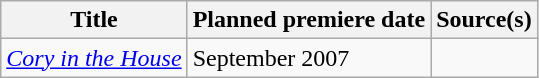<table class="wikitable sortable">
<tr>
<th>Title</th>
<th>Planned premiere date</th>
<th>Source(s)</th>
</tr>
<tr>
<td><em><a href='#'>Cory in the House</a></em></td>
<td>September 2007</td>
<td></td>
</tr>
</table>
